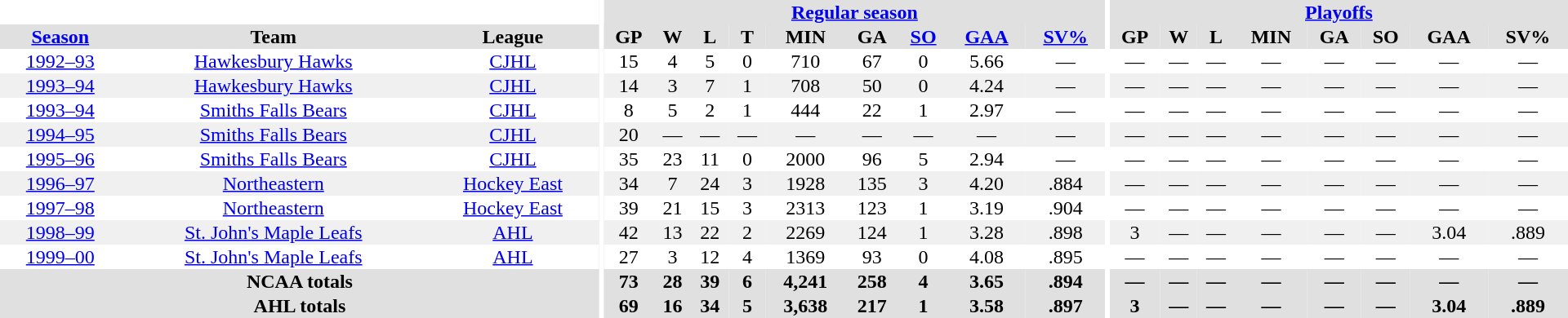<table border="0" cellpadding="1" cellspacing="0" style="text-align:center; width:80em">
<tr bgcolor="#e0e0e0">
<th colspan="3" bgcolor="#ffffff"></th>
<th rowspan="99" bgcolor="#ffffff"></th>
<th colspan="9"><a href='#'>Regular season</a></th>
<th rowspan="99" bgcolor="#ffffff"></th>
<th colspan="8"><a href='#'>Playoffs</a></th>
</tr>
<tr bgcolor="#e0e0e0">
<th><a href='#'>Season</a></th>
<th>Team</th>
<th>League</th>
<th>GP</th>
<th>W</th>
<th>L</th>
<th>T</th>
<th>MIN</th>
<th>GA</th>
<th><a href='#'>SO</a></th>
<th><a href='#'>GAA</a></th>
<th><a href='#'>SV%</a></th>
<th>GP</th>
<th>W</th>
<th>L</th>
<th>MIN</th>
<th>GA</th>
<th>SO</th>
<th>GAA</th>
<th>SV%</th>
</tr>
<tr>
<td><a href='#'>1992–93</a></td>
<td><a href='#'>Hawkesbury Hawks</a></td>
<td><a href='#'>CJHL</a></td>
<td>15</td>
<td>4</td>
<td>5</td>
<td>0</td>
<td>710</td>
<td>67</td>
<td>0</td>
<td>5.66</td>
<td>—</td>
<td>—</td>
<td>—</td>
<td>—</td>
<td>—</td>
<td>—</td>
<td>—</td>
<td>—</td>
<td>—</td>
</tr>
<tr bgcolor="f0f0f0">
<td><a href='#'>1993–94</a></td>
<td><a href='#'>Hawkesbury Hawks</a></td>
<td><a href='#'>CJHL</a></td>
<td>14</td>
<td>3</td>
<td>7</td>
<td>1</td>
<td>708</td>
<td>50</td>
<td>0</td>
<td>4.24</td>
<td>—</td>
<td>—</td>
<td>—</td>
<td>—</td>
<td>—</td>
<td>—</td>
<td>—</td>
<td>—</td>
<td>—</td>
</tr>
<tr>
<td><a href='#'>1993–94</a></td>
<td><a href='#'>Smiths Falls Bears</a></td>
<td><a href='#'>CJHL</a></td>
<td>8</td>
<td>5</td>
<td>2</td>
<td>1</td>
<td>444</td>
<td>22</td>
<td>1</td>
<td>2.97</td>
<td>—</td>
<td>—</td>
<td>—</td>
<td>—</td>
<td>—</td>
<td>—</td>
<td>—</td>
<td>—</td>
<td>—</td>
</tr>
<tr bgcolor="f0f0f0">
<td><a href='#'>1994–95</a></td>
<td><a href='#'>Smiths Falls Bears</a></td>
<td><a href='#'>CJHL</a></td>
<td>20</td>
<td>—</td>
<td>—</td>
<td>—</td>
<td>—</td>
<td>—</td>
<td>—</td>
<td>—</td>
<td>—</td>
<td>—</td>
<td>—</td>
<td>—</td>
<td>—</td>
<td>—</td>
<td>—</td>
<td>—</td>
<td>—</td>
</tr>
<tr>
<td><a href='#'>1995–96</a></td>
<td><a href='#'>Smiths Falls Bears</a></td>
<td><a href='#'>CJHL</a></td>
<td>35</td>
<td>23</td>
<td>11</td>
<td>0</td>
<td>2000</td>
<td>96</td>
<td>5</td>
<td>2.94</td>
<td>—</td>
<td>—</td>
<td>—</td>
<td>—</td>
<td>—</td>
<td>—</td>
<td>—</td>
<td>—</td>
<td>—</td>
</tr>
<tr bgcolor="f0f0f0">
<td><a href='#'>1996–97</a></td>
<td><a href='#'>Northeastern</a></td>
<td><a href='#'>Hockey East</a></td>
<td>34</td>
<td>7</td>
<td>24</td>
<td>3</td>
<td>1928</td>
<td>135</td>
<td>3</td>
<td>4.20</td>
<td>.884</td>
<td>—</td>
<td>—</td>
<td>—</td>
<td>—</td>
<td>—</td>
<td>—</td>
<td>—</td>
<td>—</td>
</tr>
<tr>
<td><a href='#'>1997–98</a></td>
<td><a href='#'>Northeastern</a></td>
<td><a href='#'>Hockey East</a></td>
<td>39</td>
<td>21</td>
<td>15</td>
<td>3</td>
<td>2313</td>
<td>123</td>
<td>1</td>
<td>3.19</td>
<td>.904</td>
<td>—</td>
<td>—</td>
<td>—</td>
<td>—</td>
<td>—</td>
<td>—</td>
<td>—</td>
<td>—</td>
</tr>
<tr bgcolor="f0f0f0">
<td><a href='#'>1998–99</a></td>
<td><a href='#'>St. John's Maple Leafs</a></td>
<td><a href='#'>AHL</a></td>
<td>42</td>
<td>13</td>
<td>22</td>
<td>2</td>
<td>2269</td>
<td>124</td>
<td>1</td>
<td>3.28</td>
<td>.898</td>
<td>3</td>
<td>—</td>
<td>—</td>
<td>—</td>
<td>—</td>
<td>—</td>
<td>3.04</td>
<td>.889</td>
</tr>
<tr>
<td><a href='#'>1999–00</a></td>
<td><a href='#'>St. John's Maple Leafs</a></td>
<td><a href='#'>AHL</a></td>
<td>27</td>
<td>3</td>
<td>12</td>
<td>4</td>
<td>1369</td>
<td>93</td>
<td>0</td>
<td>4.08</td>
<td>.895</td>
<td>—</td>
<td>—</td>
<td>—</td>
<td>—</td>
<td>—</td>
<td>—</td>
<td>—</td>
<td>—</td>
</tr>
<tr bgcolor="#e0e0e0">
<th colspan="3">NCAA totals</th>
<th>73</th>
<th>28</th>
<th>39</th>
<th>6</th>
<th>4,241</th>
<th>258</th>
<th>4</th>
<th>3.65</th>
<th>.894</th>
<th>—</th>
<th>—</th>
<th>—</th>
<th>—</th>
<th>—</th>
<th>—</th>
<th>—</th>
<th>—</th>
</tr>
<tr bgcolor="#e0e0e0">
<th colspan="3">AHL totals</th>
<th>69</th>
<th>16</th>
<th>34</th>
<th>5</th>
<th>3,638</th>
<th>217</th>
<th>1</th>
<th>3.58</th>
<th>.897</th>
<th>3</th>
<th>—</th>
<th>—</th>
<th>—</th>
<th>—</th>
<th>—</th>
<th>3.04</th>
<th>.889</th>
</tr>
</table>
